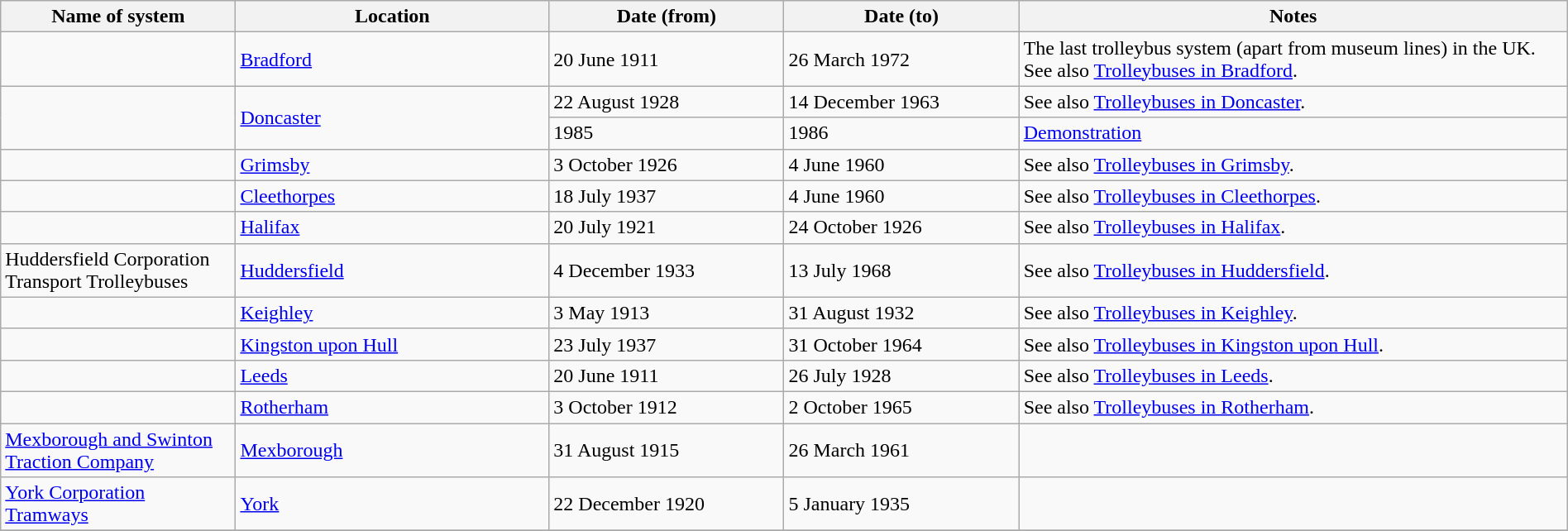<table class="wikitable" width=100%>
<tr>
<th width=15%>Name of system</th>
<th width=20%>Location</th>
<th width=15%>Date (from)</th>
<th width=15%>Date (to)</th>
<th width=35%>Notes</th>
</tr>
<tr>
<td> </td>
<td><a href='#'>Bradford</a></td>
<td>20 June 1911</td>
<td>26 March 1972</td>
<td>The last trolleybus system (apart from museum lines) in the UK.  See also <a href='#'>Trolleybuses in Bradford</a>.</td>
</tr>
<tr>
<td rowspan="2"> </td>
<td rowspan="2"><a href='#'>Doncaster</a></td>
<td>22 August 1928</td>
<td>14 December 1963</td>
<td>See also <a href='#'>Trolleybuses in Doncaster</a>.</td>
</tr>
<tr>
<td>1985</td>
<td>1986</td>
<td><a href='#'>Demonstration</a></td>
</tr>
<tr>
<td> </td>
<td><a href='#'>Grimsby</a></td>
<td>3 October 1926</td>
<td>4 June 1960</td>
<td>See also <a href='#'>Trolleybuses in Grimsby</a>.</td>
</tr>
<tr>
<td> </td>
<td><a href='#'>Cleethorpes</a></td>
<td>18 July 1937</td>
<td>4 June 1960</td>
<td>See also <a href='#'>Trolleybuses in Cleethorpes</a>.</td>
</tr>
<tr>
<td> </td>
<td><a href='#'>Halifax</a></td>
<td>20 July 1921</td>
<td>24 October 1926</td>
<td>See also <a href='#'>Trolleybuses in Halifax</a>.</td>
</tr>
<tr>
<td>Huddersfield Corporation Transport Trolleybuses</td>
<td><a href='#'>Huddersfield</a></td>
<td>4 December 1933</td>
<td>13 July 1968</td>
<td>See also <a href='#'>Trolleybuses in Huddersfield</a>.</td>
</tr>
<tr>
<td> </td>
<td><a href='#'>Keighley</a></td>
<td>3 May 1913</td>
<td>31 August 1932</td>
<td>See also <a href='#'>Trolleybuses in Keighley</a>.</td>
</tr>
<tr>
<td> </td>
<td><a href='#'>Kingston upon Hull</a></td>
<td>23 July 1937</td>
<td>31 October 1964</td>
<td>See also <a href='#'>Trolleybuses in Kingston upon Hull</a>.</td>
</tr>
<tr>
<td> </td>
<td><a href='#'>Leeds</a></td>
<td>20 June 1911</td>
<td>26 July 1928</td>
<td>See also <a href='#'>Trolleybuses in Leeds</a>.</td>
</tr>
<tr>
<td> </td>
<td><a href='#'>Rotherham</a></td>
<td>3 October 1912</td>
<td>2 October 1965</td>
<td>See also <a href='#'>Trolleybuses in Rotherham</a>.</td>
</tr>
<tr>
<td><a href='#'>Mexborough and Swinton Traction Company</a></td>
<td><a href='#'>Mexborough</a></td>
<td>31 August 1915</td>
<td>26 March 1961</td>
<td> </td>
</tr>
<tr>
<td><a href='#'>York Corporation Tramways</a></td>
<td><a href='#'>York</a></td>
<td>22 December 1920</td>
<td>5 January 1935</td>
<td> </td>
</tr>
<tr>
</tr>
</table>
